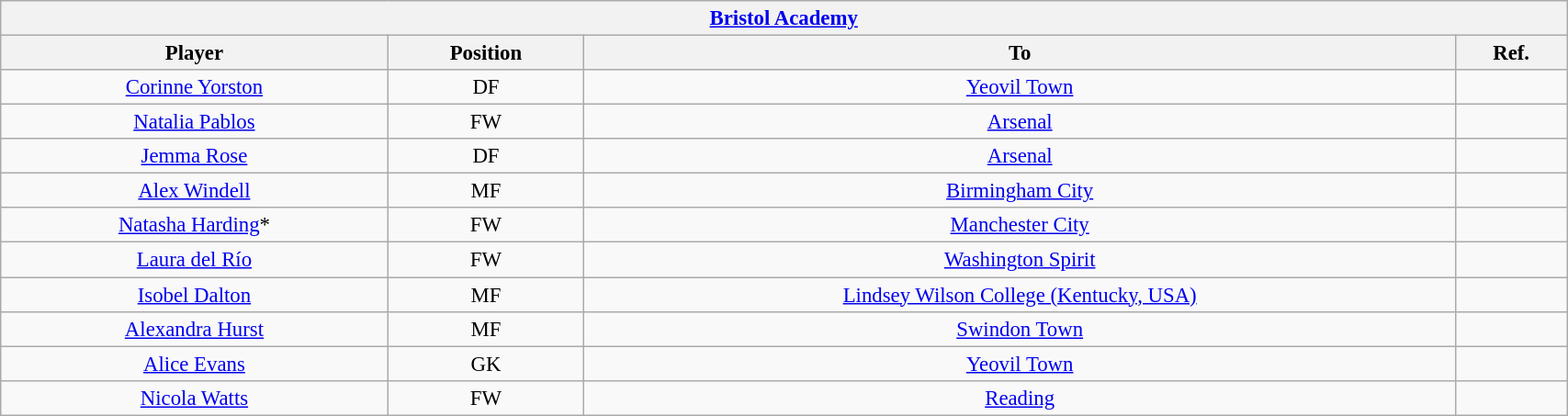<table class="wikitable sortable collapsible collapsed" style="font-size:95%; text-align: center; width: 90%;">
<tr>
<th colspan="4"  style="with:100%; text-align:center;"><strong><a href='#'>Bristol Academy</a></strong></th>
</tr>
<tr>
<th>Player</th>
<th>Position</th>
<th>To</th>
<th>Ref.</th>
</tr>
<tr>
<td> <a href='#'>Corinne Yorston</a></td>
<td>DF</td>
<td><a href='#'>Yeovil Town</a></td>
<td></td>
</tr>
<tr>
<td> <a href='#'>Natalia Pablos</a></td>
<td>FW</td>
<td><a href='#'>Arsenal</a></td>
<td></td>
</tr>
<tr>
<td> <a href='#'>Jemma Rose</a></td>
<td>DF</td>
<td><a href='#'>Arsenal</a></td>
<td></td>
</tr>
<tr>
<td> <a href='#'>Alex Windell</a></td>
<td>MF</td>
<td><a href='#'>Birmingham City</a></td>
<td></td>
</tr>
<tr>
<td> <a href='#'>Natasha Harding</a>*</td>
<td>FW</td>
<td><a href='#'>Manchester City</a></td>
<td></td>
</tr>
<tr>
<td> <a href='#'>Laura del Río</a></td>
<td>FW</td>
<td><a href='#'>Washington Spirit</a></td>
<td></td>
</tr>
<tr>
<td> <a href='#'>Isobel Dalton</a></td>
<td>MF</td>
<td><a href='#'>Lindsey Wilson College (Kentucky, USA)</a></td>
<td></td>
</tr>
<tr>
<td> <a href='#'>Alexandra Hurst</a></td>
<td>MF</td>
<td><a href='#'>Swindon Town</a></td>
<td></td>
</tr>
<tr>
<td> <a href='#'>Alice Evans</a></td>
<td>GK</td>
<td><a href='#'>Yeovil Town</a></td>
<td></td>
</tr>
<tr>
<td> <a href='#'>Nicola Watts</a></td>
<td>FW</td>
<td><a href='#'>Reading</a></td>
<td></td>
</tr>
</table>
